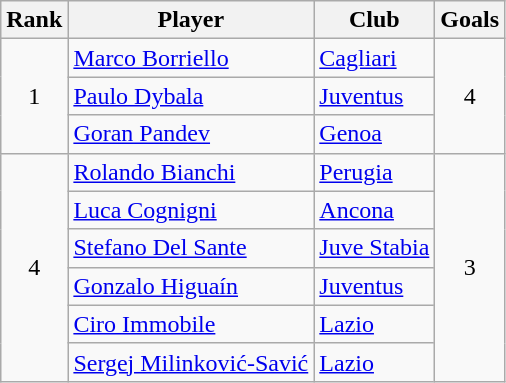<table class="wikitable sortable" style="text-align:center">
<tr>
<th>Rank</th>
<th>Player</th>
<th>Club</th>
<th>Goals</th>
</tr>
<tr>
<td rowspan="3">1</td>
<td align="left"> <a href='#'>Marco Borriello</a></td>
<td align="left"><a href='#'>Cagliari</a></td>
<td rowspan="3">4</td>
</tr>
<tr>
<td align="left"> <a href='#'>Paulo Dybala</a></td>
<td align="left"><a href='#'>Juventus</a></td>
</tr>
<tr>
<td align="left"> <a href='#'>Goran Pandev</a></td>
<td align="left"><a href='#'>Genoa</a></td>
</tr>
<tr>
<td rowspan="6">4</td>
<td align="left"> <a href='#'>Rolando Bianchi</a></td>
<td align="left"><a href='#'>Perugia</a></td>
<td rowspan="6">3</td>
</tr>
<tr>
<td align="left"> <a href='#'>Luca Cognigni</a></td>
<td align="left"><a href='#'>Ancona</a></td>
</tr>
<tr>
<td align="left"> <a href='#'>Stefano Del Sante</a></td>
<td align="left"><a href='#'>Juve Stabia</a></td>
</tr>
<tr>
<td align="left"> <a href='#'>Gonzalo Higuaín</a></td>
<td align="left"><a href='#'>Juventus</a></td>
</tr>
<tr>
<td align="left"> <a href='#'>Ciro Immobile</a></td>
<td align="left"><a href='#'>Lazio</a></td>
</tr>
<tr>
<td align="left"> <a href='#'>Sergej Milinković-Savić</a></td>
<td align="left"><a href='#'>Lazio</a></td>
</tr>
</table>
